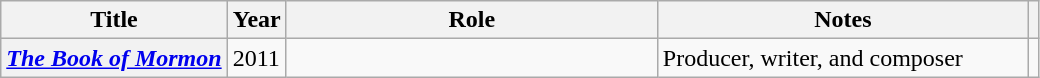<table class="wikitable plainrowheaders">
<tr>
<th scope="col">Title</th>
<th scope="col">Year</th>
<th scope="col" style="width: 15em;">Role</th>
<th scope="col" style="width: 15em;">Notes</th>
<th scope="col" class="unsortable"></th>
</tr>
<tr>
<th scope=row><em><a href='#'>The Book of Mormon</a></em></th>
<td>2011</td>
<td></td>
<td>Producer, writer, and composer</td>
<td style="text-align:center;"></td>
</tr>
</table>
